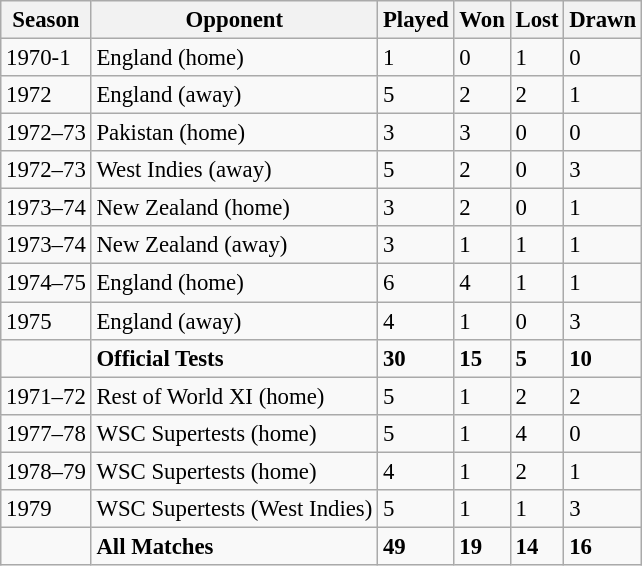<table class="wikitable" style="font-size: 95%;">
<tr>
<th>Season</th>
<th>Opponent</th>
<th>Played</th>
<th>Won</th>
<th>Lost</th>
<th>Drawn</th>
</tr>
<tr>
<td>1970-1</td>
<td>England (home)</td>
<td>1</td>
<td>0</td>
<td>1</td>
<td>0</td>
</tr>
<tr>
<td>1972</td>
<td>England (away)</td>
<td>5</td>
<td>2</td>
<td>2</td>
<td>1</td>
</tr>
<tr>
<td>1972–73</td>
<td>Pakistan (home)</td>
<td>3</td>
<td>3</td>
<td>0</td>
<td>0</td>
</tr>
<tr>
<td>1972–73</td>
<td>West Indies (away)</td>
<td>5</td>
<td>2</td>
<td>0</td>
<td>3</td>
</tr>
<tr>
<td>1973–74</td>
<td>New Zealand (home)</td>
<td>3</td>
<td>2</td>
<td>0</td>
<td>1</td>
</tr>
<tr>
<td>1973–74</td>
<td>New Zealand (away)</td>
<td>3</td>
<td>1</td>
<td>1</td>
<td>1</td>
</tr>
<tr>
<td>1974–75</td>
<td>England (home)</td>
<td>6</td>
<td>4</td>
<td>1</td>
<td>1</td>
</tr>
<tr>
<td>1975</td>
<td>England (away)</td>
<td>4</td>
<td>1</td>
<td>0</td>
<td>3</td>
</tr>
<tr>
<td></td>
<td><strong>Official Tests</strong></td>
<td><strong>30</strong></td>
<td><strong>15</strong></td>
<td><strong>5</strong></td>
<td><strong>10</strong></td>
</tr>
<tr>
<td>1971–72</td>
<td>Rest of World XI (home)</td>
<td>5</td>
<td>1</td>
<td>2</td>
<td>2</td>
</tr>
<tr>
<td>1977–78</td>
<td>WSC Supertests (home)</td>
<td>5</td>
<td>1</td>
<td>4</td>
<td>0</td>
</tr>
<tr>
<td>1978–79</td>
<td>WSC Supertests (home)</td>
<td>4</td>
<td>1</td>
<td>2</td>
<td>1</td>
</tr>
<tr>
<td>1979</td>
<td>WSC Supertests (West Indies)</td>
<td>5</td>
<td>1</td>
<td>1</td>
<td>3</td>
</tr>
<tr>
<td></td>
<td><strong>All Matches</strong></td>
<td><strong>49</strong></td>
<td><strong>19</strong></td>
<td><strong>14</strong></td>
<td><strong>16</strong></td>
</tr>
</table>
